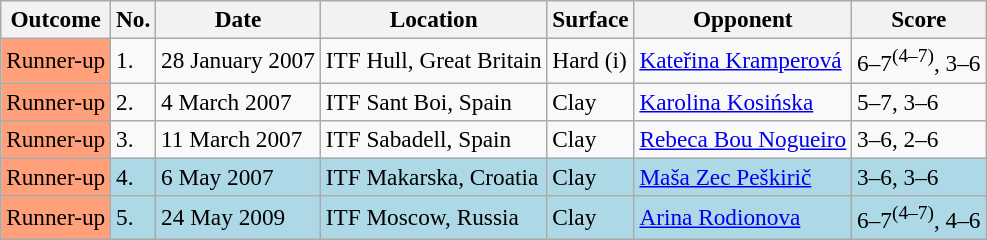<table class="sortable wikitable" style="font-size:97%;">
<tr>
<th>Outcome</th>
<th>No.</th>
<th>Date</th>
<th>Location</th>
<th>Surface</th>
<th>Opponent</th>
<th>Score</th>
</tr>
<tr>
<td style="background:#ffa07a;">Runner-up</td>
<td>1.</td>
<td>28 January 2007</td>
<td>ITF Hull, Great Britain</td>
<td>Hard (i)</td>
<td> <a href='#'>Kateřina Kramperová</a></td>
<td>6–7<sup>(4–7)</sup>, 3–6</td>
</tr>
<tr>
<td style="background:#ffa07a;">Runner-up</td>
<td>2.</td>
<td>4 March 2007</td>
<td>ITF Sant Boi, Spain</td>
<td>Clay</td>
<td> <a href='#'>Karolina Kosińska</a></td>
<td>5–7, 3–6</td>
</tr>
<tr>
<td style="background:#ffa07a;">Runner-up</td>
<td>3.</td>
<td>11 March 2007</td>
<td>ITF Sabadell, Spain</td>
<td>Clay</td>
<td> <a href='#'>Rebeca Bou Nogueiro</a></td>
<td>3–6, 2–6</td>
</tr>
<tr style="background:lightblue;">
<td style="background:#ffa07a;">Runner-up</td>
<td>4.</td>
<td>6 May 2007</td>
<td>ITF Makarska, Croatia</td>
<td>Clay</td>
<td> <a href='#'>Maša Zec Peškirič</a></td>
<td>3–6, 3–6</td>
</tr>
<tr style="background:lightblue;">
<td style="background:#ffa07a;">Runner-up</td>
<td>5.</td>
<td>24 May 2009</td>
<td>ITF Moscow, Russia</td>
<td>Clay</td>
<td> <a href='#'>Arina Rodionova</a></td>
<td>6–7<sup>(4–7)</sup>, 4–6</td>
</tr>
</table>
